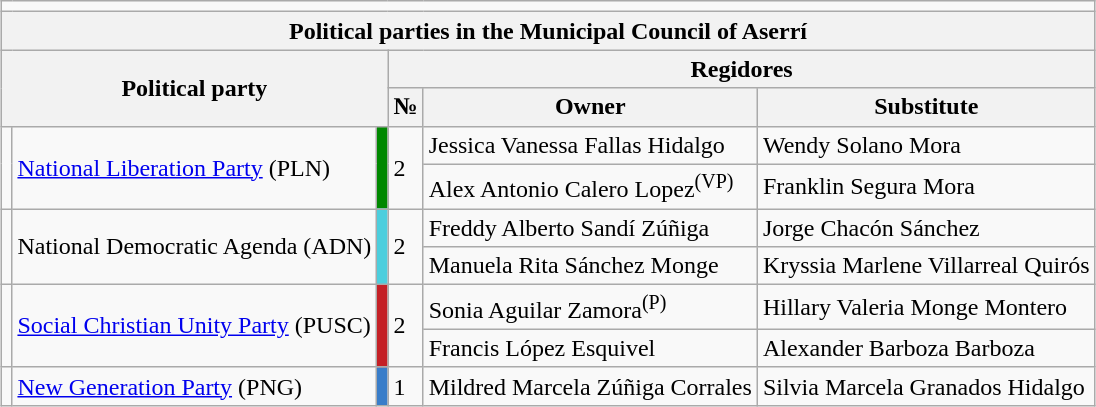<table class="wikitable" border="1" style="margin:auto;">
<tr>
<td colspan="6"></td>
</tr>
<tr>
<th colspan="6">Political parties in the Municipal Council of Aserrí</th>
</tr>
<tr ---->
<th colspan="3" rowspan="2">Political party</th>
<th colspan="3">Regidores</th>
</tr>
<tr>
<th>№</th>
<th>Owner</th>
<th>Substitute</th>
</tr>
<tr>
<td rowspan="2"></td>
<td rowspan="2"><a href='#'>National Liberation Party</a> (PLN)</td>
<td rowspan="2" bgcolor="#008800"></td>
<td rowspan="2">2</td>
<td>Jessica Vanessa Fallas Hidalgo</td>
<td>Wendy Solano Mora</td>
</tr>
<tr>
<td>Alex Antonio Calero Lopez<sup>(VP)</sup></td>
<td>Franklin Segura Mora</td>
</tr>
<tr>
<td rowspan="2"></td>
<td rowspan="2">National Democratic Agenda (ADN)</td>
<td rowspan="2" bgcolor="#4CCEDD"></td>
<td rowspan="2">2</td>
<td>Freddy Alberto Sandí Zúñiga</td>
<td>Jorge Chacón Sánchez</td>
</tr>
<tr>
<td>Manuela Rita Sánchez Monge</td>
<td>Kryssia Marlene Villarreal Quirós</td>
</tr>
<tr>
<td rowspan="2"></td>
<td rowspan="2"><a href='#'>Social Christian Unity Party</a> (PUSC)</td>
<td rowspan="2" bgcolor="#C42026"></td>
<td rowspan="2">2</td>
<td>Sonia Aguilar Zamora<sup>(P)</sup></td>
<td>Hillary Valeria Monge Montero</td>
</tr>
<tr>
<td>Francis López Esquivel</td>
<td>Alexander Barboza Barboza</td>
</tr>
<tr ---->
<td></td>
<td><a href='#'>New Generation Party</a> (PNG)</td>
<td bgcolor="#397DC9"></td>
<td>1</td>
<td>Mildred Marcela Zúñiga Corrales</td>
<td>Silvia Marcela Granados Hidalgo</td>
</tr>
</table>
